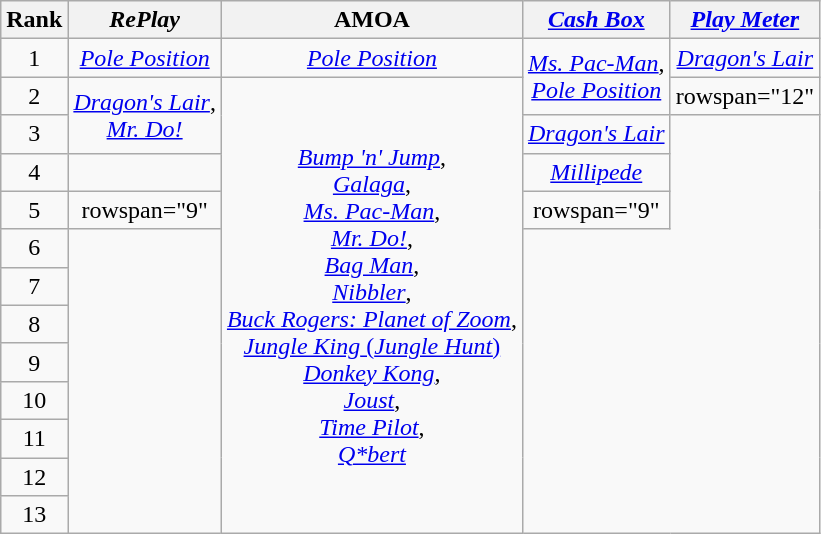<table class="wikitable" style="text-align:center">
<tr>
<th>Rank</th>
<th><em>RePlay</em></th>
<th>AMOA</th>
<th><em><a href='#'>Cash Box</a></em></th>
<th><em><a href='#'>Play Meter</a></em></th>
</tr>
<tr>
<td>1</td>
<td><em><a href='#'>Pole Position</a></em></td>
<td><em><a href='#'>Pole Position</a></em></td>
<td rowspan="2"><em><a href='#'>Ms. Pac-Man</a></em>, <br> <em><a href='#'>Pole Position</a></em></td>
<td><em><a href='#'>Dragon's Lair</a></em></td>
</tr>
<tr>
<td>2</td>
<td rowspan="2"><em><a href='#'>Dragon's Lair</a></em>, <br> <em><a href='#'>Mr. Do!</a></em></td>
<td rowspan="12"><em><a href='#'>Bump 'n' Jump</a></em>, <br> <em><a href='#'>Galaga</a></em>, <br> <em><a href='#'>Ms. Pac-Man</a></em>, <br> <em><a href='#'>Mr. Do!</a></em>, <br> <em><a href='#'>Bag Man</a></em>, <br> <em><a href='#'>Nibbler</a></em>, <br> <em><a href='#'>Buck Rogers: Planet of Zoom</a></em>, <br> <a href='#'><em>Jungle King</em> (<em>Jungle Hunt</em>)</a> <br> <em><a href='#'>Donkey Kong</a></em>, <br> <em><a href='#'>Joust</a></em>, <br> <em><a href='#'>Time Pilot</a></em>, <br> <em><a href='#'>Q*bert</a></em></td>
<td>rowspan="12" </td>
</tr>
<tr>
<td>3</td>
<td><em><a href='#'>Dragon's Lair</a></em></td>
</tr>
<tr>
<td>4</td>
<td></td>
<td><em><a href='#'>Millipede</a></em></td>
</tr>
<tr>
<td>5</td>
<td>rowspan="9" </td>
<td>rowspan="9" </td>
</tr>
<tr>
<td>6</td>
</tr>
<tr>
<td>7</td>
</tr>
<tr>
<td>8</td>
</tr>
<tr>
<td>9</td>
</tr>
<tr>
<td>10</td>
</tr>
<tr>
<td>11</td>
</tr>
<tr>
<td>12</td>
</tr>
<tr>
<td>13</td>
</tr>
</table>
